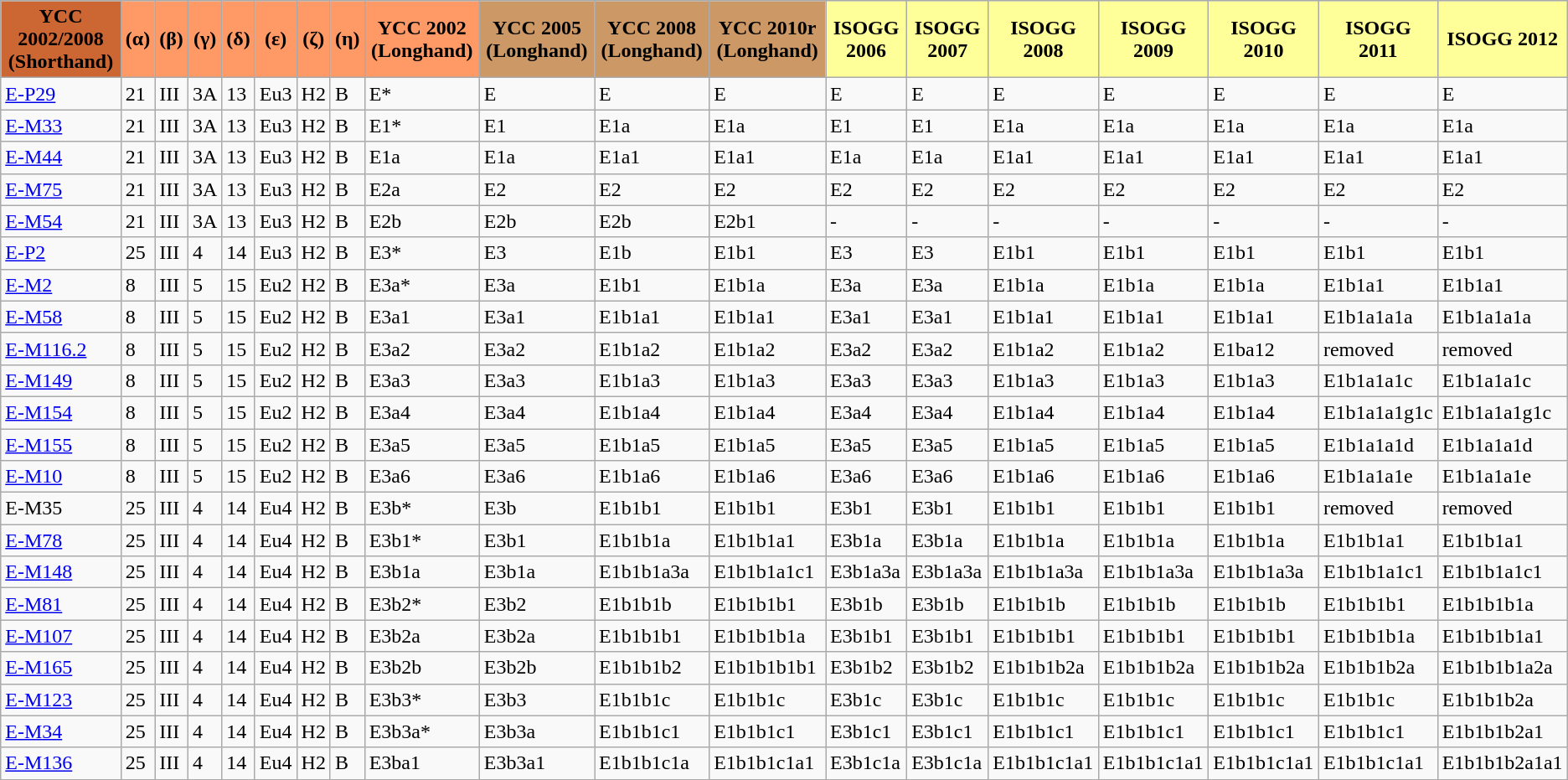<table class="wikitable">
<tr>
<th align="center" style="background:#c63;"><strong>YCC 2002/2008 (Shorthand)</strong></th>
<th align="center" style="background:#f96;"><strong>(α)</strong></th>
<th align="center" style="background:#f96;"><strong>(β)</strong></th>
<th align="center" style="background:#f96;"><strong>(γ)</strong></th>
<td align="center" style="background:#f96;"><strong>(δ)</strong></td>
<td align="center" style="background:#f96;"><strong>(ε)</strong></td>
<td align="center" style="background:#f96;"><strong>(ζ)</strong></td>
<td align="center" style="background:#f96"><strong>(η)</strong></td>
<td align="center" style="background:#f96"><strong>YCC 2002 (Longhand)</strong></td>
<td align="center" style="background:#c96;"><strong>YCC 2005 (Longhand)</strong></td>
<td align="center" style="background:#c96;"><strong>YCC 2008 (Longhand)</strong></td>
<td align="center" style="background:#c96;"><strong>YCC 2010r (Longhand)</strong></td>
<td align="center" style="background:#ff9;"><strong>ISOGG 2006</strong></td>
<td align="center" style="background:#ff9;"><strong>ISOGG 2007</strong></td>
<td align="center" style="background:#ff9;"><strong>ISOGG 2008</strong></td>
<td align="center" style="background:#ff9;"><strong>ISOGG 2009</strong></td>
<td align="center" style="background:#ff9;"><strong>ISOGG 2010</strong></td>
<td align="center" style="background:#ff9;"><strong>ISOGG 2011</strong></td>
<td align="center" style="background:#ff9;"><strong>ISOGG 2012</strong></td>
</tr>
<tr>
<td><a href='#'>E-P29</a></td>
<td>21</td>
<td>III</td>
<td>3A</td>
<td>13</td>
<td>Eu3</td>
<td>H2</td>
<td>B</td>
<td>E*</td>
<td>E</td>
<td>E</td>
<td>E</td>
<td>E</td>
<td>E</td>
<td>E</td>
<td>E</td>
<td>E</td>
<td>E</td>
<td>E</td>
</tr>
<tr>
<td><a href='#'>E-M33</a></td>
<td>21</td>
<td>III</td>
<td>3A</td>
<td>13</td>
<td>Eu3</td>
<td>H2</td>
<td>B</td>
<td>E1*</td>
<td>E1</td>
<td>E1a</td>
<td>E1a</td>
<td>E1</td>
<td>E1</td>
<td>E1a</td>
<td>E1a</td>
<td>E1a</td>
<td>E1a</td>
<td>E1a</td>
</tr>
<tr>
<td><a href='#'>E-M44</a></td>
<td>21</td>
<td>III</td>
<td>3A</td>
<td>13</td>
<td>Eu3</td>
<td>H2</td>
<td>B</td>
<td>E1a</td>
<td>E1a</td>
<td>E1a1</td>
<td>E1a1</td>
<td>E1a</td>
<td>E1a</td>
<td>E1a1</td>
<td>E1a1</td>
<td>E1a1</td>
<td>E1a1</td>
<td>E1a1</td>
</tr>
<tr>
<td><a href='#'>E-M75</a></td>
<td>21</td>
<td>III</td>
<td>3A</td>
<td>13</td>
<td>Eu3</td>
<td>H2</td>
<td>B</td>
<td>E2a</td>
<td>E2</td>
<td>E2</td>
<td>E2</td>
<td>E2</td>
<td>E2</td>
<td>E2</td>
<td>E2</td>
<td>E2</td>
<td>E2</td>
<td>E2</td>
</tr>
<tr>
<td><a href='#'>E-M54</a></td>
<td>21</td>
<td>III</td>
<td>3A</td>
<td>13</td>
<td>Eu3</td>
<td>H2</td>
<td>B</td>
<td>E2b</td>
<td>E2b</td>
<td>E2b</td>
<td>E2b1</td>
<td>-</td>
<td>-</td>
<td>-</td>
<td>-</td>
<td>-</td>
<td>-</td>
<td>-</td>
</tr>
<tr>
<td><a href='#'>E-P2</a></td>
<td>25</td>
<td>III</td>
<td>4</td>
<td>14</td>
<td>Eu3</td>
<td>H2</td>
<td>B</td>
<td>E3*</td>
<td>E3</td>
<td>E1b</td>
<td>E1b1</td>
<td>E3</td>
<td>E3</td>
<td>E1b1</td>
<td>E1b1</td>
<td>E1b1</td>
<td>E1b1</td>
<td>E1b1</td>
</tr>
<tr>
<td><a href='#'>E-M2</a></td>
<td>8</td>
<td>III</td>
<td>5</td>
<td>15</td>
<td>Eu2</td>
<td>H2</td>
<td>B</td>
<td>E3a*</td>
<td>E3a</td>
<td>E1b1</td>
<td>E1b1a</td>
<td>E3a</td>
<td>E3a</td>
<td>E1b1a</td>
<td>E1b1a</td>
<td>E1b1a</td>
<td>E1b1a1</td>
<td>E1b1a1</td>
</tr>
<tr>
<td><a href='#'>E-M58</a></td>
<td>8</td>
<td>III</td>
<td>5</td>
<td>15</td>
<td>Eu2</td>
<td>H2</td>
<td>B</td>
<td>E3a1</td>
<td>E3a1</td>
<td>E1b1a1</td>
<td>E1b1a1</td>
<td>E3a1</td>
<td>E3a1</td>
<td>E1b1a1</td>
<td>E1b1a1</td>
<td>E1b1a1</td>
<td>E1b1a1a1a</td>
<td>E1b1a1a1a</td>
</tr>
<tr>
<td><a href='#'>E-M116.2</a></td>
<td>8</td>
<td>III</td>
<td>5</td>
<td>15</td>
<td>Eu2</td>
<td>H2</td>
<td>B</td>
<td>E3a2</td>
<td>E3a2</td>
<td>E1b1a2</td>
<td>E1b1a2</td>
<td>E3a2</td>
<td>E3a2</td>
<td>E1b1a2</td>
<td>E1b1a2</td>
<td>E1ba12</td>
<td>removed</td>
<td>removed</td>
</tr>
<tr>
<td><a href='#'>E-M149</a></td>
<td>8</td>
<td>III</td>
<td>5</td>
<td>15</td>
<td>Eu2</td>
<td>H2</td>
<td>B</td>
<td>E3a3</td>
<td>E3a3</td>
<td>E1b1a3</td>
<td>E1b1a3</td>
<td>E3a3</td>
<td>E3a3</td>
<td>E1b1a3</td>
<td>E1b1a3</td>
<td>E1b1a3</td>
<td>E1b1a1a1c</td>
<td>E1b1a1a1c</td>
</tr>
<tr>
<td><a href='#'>E-M154</a></td>
<td>8</td>
<td>III</td>
<td>5</td>
<td>15</td>
<td>Eu2</td>
<td>H2</td>
<td>B</td>
<td>E3a4</td>
<td>E3a4</td>
<td>E1b1a4</td>
<td>E1b1a4</td>
<td>E3a4</td>
<td>E3a4</td>
<td>E1b1a4</td>
<td>E1b1a4</td>
<td>E1b1a4</td>
<td>E1b1a1a1g1c</td>
<td>E1b1a1a1g1c</td>
</tr>
<tr>
<td><a href='#'>E-M155</a></td>
<td>8</td>
<td>III</td>
<td>5</td>
<td>15</td>
<td>Eu2</td>
<td>H2</td>
<td>B</td>
<td>E3a5</td>
<td>E3a5</td>
<td>E1b1a5</td>
<td>E1b1a5</td>
<td>E3a5</td>
<td>E3a5</td>
<td>E1b1a5</td>
<td>E1b1a5</td>
<td>E1b1a5</td>
<td>E1b1a1a1d</td>
<td>E1b1a1a1d</td>
</tr>
<tr>
<td><a href='#'>E-M10</a></td>
<td>8</td>
<td>III</td>
<td>5</td>
<td>15</td>
<td>Eu2</td>
<td>H2</td>
<td>B</td>
<td>E3a6</td>
<td>E3a6</td>
<td>E1b1a6</td>
<td>E1b1a6</td>
<td>E3a6</td>
<td>E3a6</td>
<td>E1b1a6</td>
<td>E1b1a6</td>
<td>E1b1a6</td>
<td>E1b1a1a1e</td>
<td>E1b1a1a1e</td>
</tr>
<tr>
<td>E-M35</td>
<td>25</td>
<td>III</td>
<td>4</td>
<td>14</td>
<td>Eu4</td>
<td>H2</td>
<td>B</td>
<td>E3b*</td>
<td>E3b</td>
<td>E1b1b1</td>
<td>E1b1b1</td>
<td>E3b1</td>
<td>E3b1</td>
<td>E1b1b1</td>
<td>E1b1b1</td>
<td>E1b1b1</td>
<td>removed</td>
<td>removed</td>
</tr>
<tr>
<td><a href='#'>E-M78</a></td>
<td>25</td>
<td>III</td>
<td>4</td>
<td>14</td>
<td>Eu4</td>
<td>H2</td>
<td>B</td>
<td>E3b1*</td>
<td>E3b1</td>
<td>E1b1b1a</td>
<td>E1b1b1a1</td>
<td>E3b1a</td>
<td>E3b1a</td>
<td>E1b1b1a</td>
<td>E1b1b1a</td>
<td>E1b1b1a</td>
<td>E1b1b1a1</td>
<td>E1b1b1a1</td>
</tr>
<tr>
<td><a href='#'>E-M148</a></td>
<td>25</td>
<td>III</td>
<td>4</td>
<td>14</td>
<td>Eu4</td>
<td>H2</td>
<td>B</td>
<td>E3b1a</td>
<td>E3b1a</td>
<td>E1b1b1a3a</td>
<td>E1b1b1a1c1</td>
<td>E3b1a3a</td>
<td>E3b1a3a</td>
<td>E1b1b1a3a</td>
<td>E1b1b1a3a</td>
<td>E1b1b1a3a</td>
<td>E1b1b1a1c1</td>
<td>E1b1b1a1c1</td>
</tr>
<tr>
<td><a href='#'>E-M81</a></td>
<td>25</td>
<td>III</td>
<td>4</td>
<td>14</td>
<td>Eu4</td>
<td>H2</td>
<td>B</td>
<td>E3b2*</td>
<td>E3b2</td>
<td>E1b1b1b</td>
<td>E1b1b1b1</td>
<td>E3b1b</td>
<td>E3b1b</td>
<td>E1b1b1b</td>
<td>E1b1b1b</td>
<td>E1b1b1b</td>
<td>E1b1b1b1</td>
<td>E1b1b1b1a</td>
</tr>
<tr>
<td><a href='#'>E-M107</a></td>
<td>25</td>
<td>III</td>
<td>4</td>
<td>14</td>
<td>Eu4</td>
<td>H2</td>
<td>B</td>
<td>E3b2a</td>
<td>E3b2a</td>
<td>E1b1b1b1</td>
<td>E1b1b1b1a</td>
<td>E3b1b1</td>
<td>E3b1b1</td>
<td>E1b1b1b1</td>
<td>E1b1b1b1</td>
<td>E1b1b1b1</td>
<td>E1b1b1b1a</td>
<td>E1b1b1b1a1</td>
</tr>
<tr>
<td><a href='#'>E-M165</a></td>
<td>25</td>
<td>III</td>
<td>4</td>
<td>14</td>
<td>Eu4</td>
<td>H2</td>
<td>B</td>
<td>E3b2b</td>
<td>E3b2b</td>
<td>E1b1b1b2</td>
<td>E1b1b1b1b1</td>
<td>E3b1b2</td>
<td>E3b1b2</td>
<td>E1b1b1b2a</td>
<td>E1b1b1b2a</td>
<td>E1b1b1b2a</td>
<td>E1b1b1b2a</td>
<td>E1b1b1b1a2a</td>
</tr>
<tr>
<td><a href='#'>E-M123</a></td>
<td>25</td>
<td>III</td>
<td>4</td>
<td>14</td>
<td>Eu4</td>
<td>H2</td>
<td>B</td>
<td>E3b3*</td>
<td>E3b3</td>
<td>E1b1b1c</td>
<td>E1b1b1c</td>
<td>E3b1c</td>
<td>E3b1c</td>
<td>E1b1b1c</td>
<td>E1b1b1c</td>
<td>E1b1b1c</td>
<td>E1b1b1c</td>
<td>E1b1b1b2a</td>
</tr>
<tr>
<td><a href='#'>E-M34</a></td>
<td>25</td>
<td>III</td>
<td>4</td>
<td>14</td>
<td>Eu4</td>
<td>H2</td>
<td>B</td>
<td>E3b3a*</td>
<td>E3b3a</td>
<td>E1b1b1c1</td>
<td>E1b1b1c1</td>
<td>E3b1c1</td>
<td>E3b1c1</td>
<td>E1b1b1c1</td>
<td>E1b1b1c1</td>
<td>E1b1b1c1</td>
<td>E1b1b1c1</td>
<td>E1b1b1b2a1</td>
</tr>
<tr>
<td><a href='#'>E-M136</a></td>
<td>25</td>
<td>III</td>
<td>4</td>
<td>14</td>
<td>Eu4</td>
<td>H2</td>
<td>B</td>
<td>E3ba1</td>
<td>E3b3a1</td>
<td>E1b1b1c1a</td>
<td>E1b1b1c1a1</td>
<td>E3b1c1a</td>
<td>E3b1c1a</td>
<td>E1b1b1c1a1</td>
<td>E1b1b1c1a1</td>
<td>E1b1b1c1a1</td>
<td>E1b1b1c1a1</td>
<td>E1b1b1b2a1a1</td>
</tr>
<tr>
</tr>
</table>
